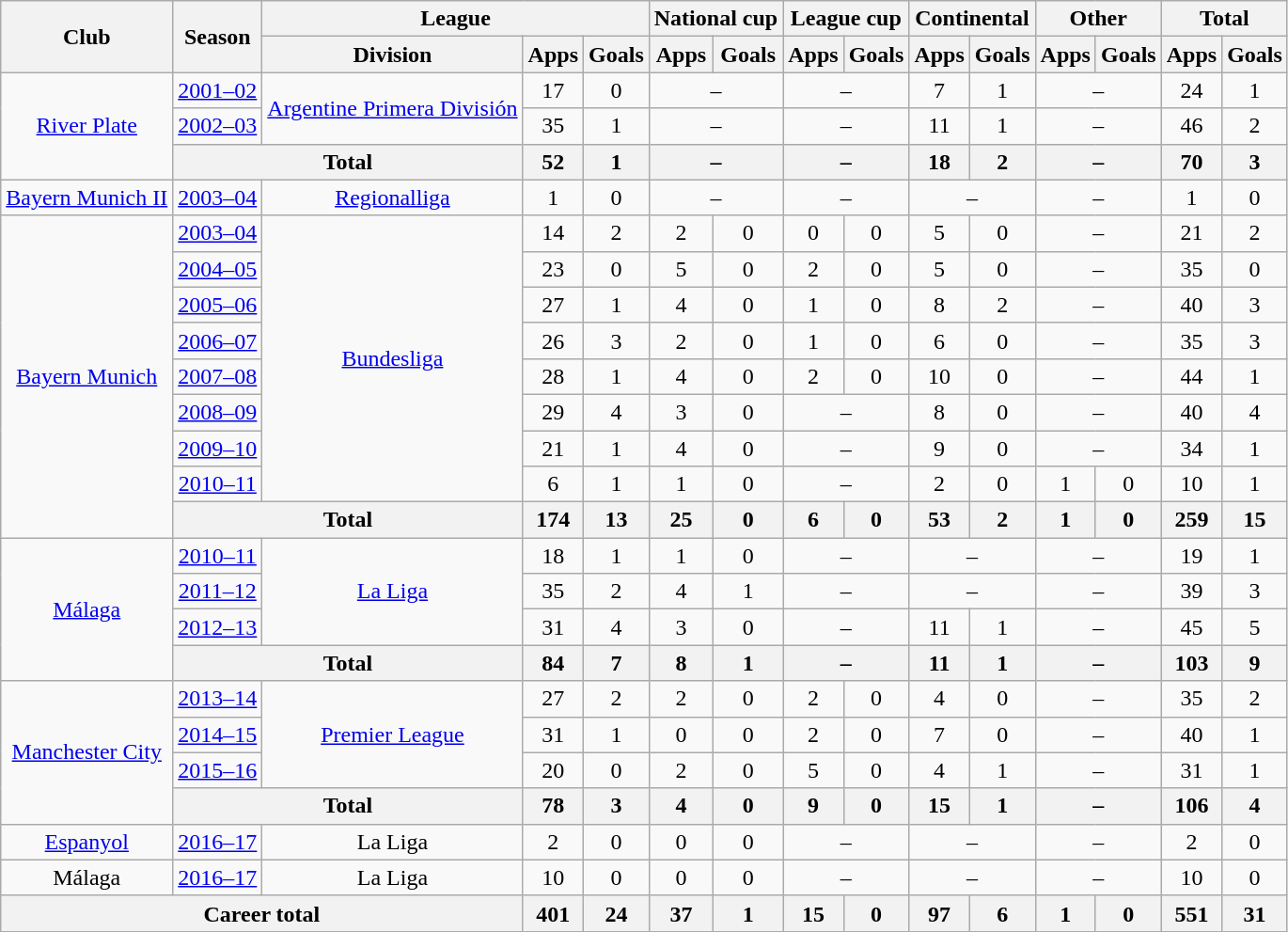<table class="wikitable" style="text-align:center">
<tr>
<th rowspan="2">Club</th>
<th rowspan="2">Season</th>
<th colspan="3">League</th>
<th colspan="2">National cup</th>
<th colspan="2">League cup</th>
<th colspan="2">Continental</th>
<th colspan="2">Other</th>
<th colspan="2">Total</th>
</tr>
<tr>
<th>Division</th>
<th>Apps</th>
<th>Goals</th>
<th>Apps</th>
<th>Goals</th>
<th>Apps</th>
<th>Goals</th>
<th>Apps</th>
<th>Goals</th>
<th>Apps</th>
<th>Goals</th>
<th>Apps</th>
<th>Goals</th>
</tr>
<tr>
<td rowspan="3"><a href='#'>River Plate</a></td>
<td><a href='#'>2001–02</a></td>
<td rowspan="2"><a href='#'>Argentine Primera División</a></td>
<td>17</td>
<td>0</td>
<td colspan="2">–</td>
<td colspan="2">–</td>
<td>7</td>
<td>1</td>
<td colspan="2">–</td>
<td>24</td>
<td>1</td>
</tr>
<tr>
<td><a href='#'>2002–03</a></td>
<td>35</td>
<td>1</td>
<td colspan="2">–</td>
<td colspan="2">–</td>
<td>11</td>
<td>1</td>
<td colspan="2">–</td>
<td>46</td>
<td>2</td>
</tr>
<tr>
<th colspan="2">Total</th>
<th>52</th>
<th>1</th>
<th colspan="2">–</th>
<th colspan="2">–</th>
<th>18</th>
<th>2</th>
<th colspan="2">–</th>
<th>70</th>
<th>3</th>
</tr>
<tr>
<td><a href='#'>Bayern Munich II</a></td>
<td><a href='#'>2003–04</a></td>
<td><a href='#'>Regionalliga</a></td>
<td>1</td>
<td>0</td>
<td colspan="2">–</td>
<td colspan="2">–</td>
<td colspan="2">–</td>
<td colspan="2">–</td>
<td>1</td>
<td>0</td>
</tr>
<tr>
<td rowspan="9"><a href='#'>Bayern Munich</a></td>
<td><a href='#'>2003–04</a></td>
<td rowspan="8"><a href='#'>Bundesliga</a></td>
<td>14</td>
<td>2</td>
<td>2</td>
<td>0</td>
<td>0</td>
<td>0</td>
<td>5</td>
<td>0</td>
<td colspan="2">–</td>
<td>21</td>
<td>2</td>
</tr>
<tr>
<td><a href='#'>2004–05</a></td>
<td>23</td>
<td>0</td>
<td>5</td>
<td>0</td>
<td>2</td>
<td>0</td>
<td>5</td>
<td>0</td>
<td colspan="2">–</td>
<td>35</td>
<td>0</td>
</tr>
<tr>
<td><a href='#'>2005–06</a></td>
<td>27</td>
<td>1</td>
<td>4</td>
<td>0</td>
<td>1</td>
<td>0</td>
<td>8</td>
<td>2</td>
<td colspan="2">–</td>
<td>40</td>
<td>3</td>
</tr>
<tr>
<td><a href='#'>2006–07</a></td>
<td>26</td>
<td>3</td>
<td>2</td>
<td>0</td>
<td>1</td>
<td>0</td>
<td>6</td>
<td>0</td>
<td colspan="2">–</td>
<td>35</td>
<td>3</td>
</tr>
<tr>
<td><a href='#'>2007–08</a></td>
<td>28</td>
<td>1</td>
<td>4</td>
<td>0</td>
<td>2</td>
<td>0</td>
<td>10</td>
<td>0</td>
<td colspan="2">–</td>
<td>44</td>
<td>1</td>
</tr>
<tr>
<td><a href='#'>2008–09</a></td>
<td>29</td>
<td>4</td>
<td>3</td>
<td>0</td>
<td colspan="2">–</td>
<td>8</td>
<td>0</td>
<td colspan="2">–</td>
<td>40</td>
<td>4</td>
</tr>
<tr>
<td><a href='#'>2009–10</a></td>
<td>21</td>
<td>1</td>
<td>4</td>
<td>0</td>
<td colspan="2">–</td>
<td>9</td>
<td>0</td>
<td colspan="2">–</td>
<td>34</td>
<td>1</td>
</tr>
<tr>
<td><a href='#'>2010–11</a></td>
<td>6</td>
<td>1</td>
<td>1</td>
<td>0</td>
<td colspan="2">–</td>
<td>2</td>
<td>0</td>
<td>1</td>
<td>0</td>
<td>10</td>
<td>1</td>
</tr>
<tr>
<th colspan="2">Total</th>
<th>174</th>
<th>13</th>
<th>25</th>
<th>0</th>
<th>6</th>
<th>0</th>
<th>53</th>
<th>2</th>
<th>1</th>
<th>0</th>
<th>259</th>
<th>15</th>
</tr>
<tr>
<td rowspan="4"><a href='#'>Málaga</a></td>
<td><a href='#'>2010–11</a></td>
<td rowspan="3"><a href='#'>La Liga</a></td>
<td>18</td>
<td>1</td>
<td>1</td>
<td>0</td>
<td colspan="2">–</td>
<td colspan="2">–</td>
<td colspan="2">–</td>
<td>19</td>
<td>1</td>
</tr>
<tr>
<td><a href='#'>2011–12</a></td>
<td>35</td>
<td>2</td>
<td>4</td>
<td>1</td>
<td colspan="2">–</td>
<td colspan="2">–</td>
<td colspan="2">–</td>
<td>39</td>
<td>3</td>
</tr>
<tr>
<td><a href='#'>2012–13</a></td>
<td>31</td>
<td>4</td>
<td>3</td>
<td>0</td>
<td colspan="2">–</td>
<td>11</td>
<td>1</td>
<td colspan="2">–</td>
<td>45</td>
<td>5</td>
</tr>
<tr>
<th colspan="2">Total</th>
<th>84</th>
<th>7</th>
<th>8</th>
<th>1</th>
<th colspan="2">–</th>
<th>11</th>
<th>1</th>
<th colspan="2">–</th>
<th>103</th>
<th>9</th>
</tr>
<tr>
<td rowspan="4"><a href='#'>Manchester City</a></td>
<td><a href='#'>2013–14</a></td>
<td rowspan="3"><a href='#'>Premier League</a></td>
<td>27</td>
<td>2</td>
<td>2</td>
<td>0</td>
<td>2</td>
<td>0</td>
<td>4</td>
<td>0</td>
<td colspan="2">–</td>
<td>35</td>
<td>2</td>
</tr>
<tr>
<td><a href='#'>2014–15</a></td>
<td>31</td>
<td>1</td>
<td>0</td>
<td>0</td>
<td>2</td>
<td>0</td>
<td>7</td>
<td>0</td>
<td colspan="2">–</td>
<td>40</td>
<td>1</td>
</tr>
<tr>
<td><a href='#'>2015–16</a></td>
<td>20</td>
<td>0</td>
<td>2</td>
<td>0</td>
<td>5</td>
<td>0</td>
<td>4</td>
<td>1</td>
<td colspan="2">–</td>
<td>31</td>
<td>1</td>
</tr>
<tr>
<th colspan="2">Total</th>
<th>78</th>
<th>3</th>
<th>4</th>
<th>0</th>
<th>9</th>
<th>0</th>
<th>15</th>
<th>1</th>
<th colspan="2">–</th>
<th>106</th>
<th>4</th>
</tr>
<tr>
<td><a href='#'>Espanyol</a></td>
<td><a href='#'>2016–17</a></td>
<td>La Liga</td>
<td>2</td>
<td>0</td>
<td>0</td>
<td>0</td>
<td colspan="2">–</td>
<td colspan="2">–</td>
<td colspan="2">–</td>
<td>2</td>
<td>0</td>
</tr>
<tr>
<td>Málaga</td>
<td><a href='#'>2016–17</a></td>
<td>La Liga</td>
<td>10</td>
<td>0</td>
<td>0</td>
<td>0</td>
<td colspan="2">–</td>
<td colspan="2">–</td>
<td colspan="2">–</td>
<td>10</td>
<td>0</td>
</tr>
<tr>
<th colspan="3">Career total</th>
<th>401</th>
<th>24</th>
<th>37</th>
<th>1</th>
<th>15</th>
<th>0</th>
<th>97</th>
<th>6</th>
<th>1</th>
<th>0</th>
<th>551</th>
<th>31</th>
</tr>
</table>
